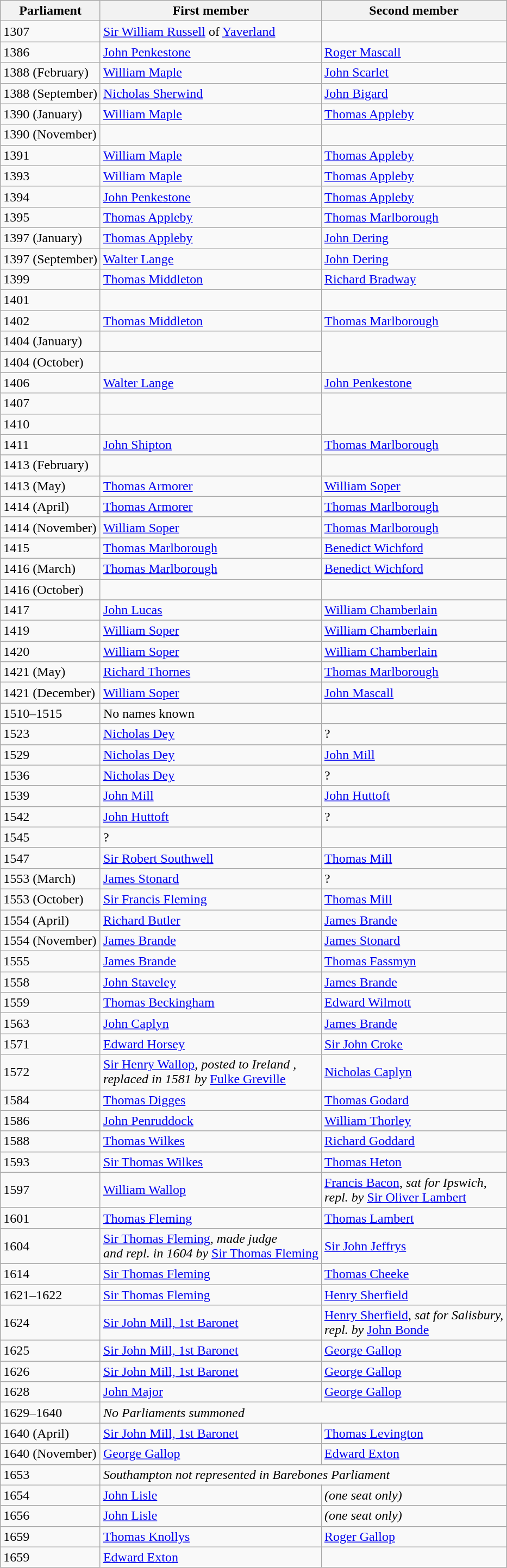<table class="wikitable">
<tr>
<th>Parliament</th>
<th>First member</th>
<th>Second member</th>
</tr>
<tr>
<td>1307</td>
<td><a href='#'>Sir William Russell</a> of <a href='#'>Yaverland</a></td>
</tr>
<tr>
<td>1386</td>
<td><a href='#'>John Penkestone</a></td>
<td><a href='#'>Roger Mascall</a></td>
</tr>
<tr>
<td>1388 (February)</td>
<td><a href='#'>William Maple</a></td>
<td><a href='#'>John Scarlet</a></td>
</tr>
<tr>
<td>1388 (September)</td>
<td><a href='#'>Nicholas Sherwind</a></td>
<td><a href='#'>John Bigard</a></td>
</tr>
<tr>
<td>1390 (January)</td>
<td><a href='#'>William Maple</a></td>
<td><a href='#'>Thomas Appleby</a></td>
</tr>
<tr>
<td>1390 (November)</td>
<td></td>
</tr>
<tr>
<td>1391</td>
<td><a href='#'>William Maple</a></td>
<td><a href='#'>Thomas Appleby</a></td>
</tr>
<tr>
<td>1393</td>
<td><a href='#'>William Maple</a></td>
<td><a href='#'>Thomas Appleby</a></td>
</tr>
<tr>
<td>1394</td>
<td><a href='#'>John Penkestone</a></td>
<td><a href='#'>Thomas Appleby</a></td>
</tr>
<tr>
<td>1395</td>
<td><a href='#'>Thomas Appleby</a></td>
<td><a href='#'>Thomas Marlborough</a></td>
</tr>
<tr>
<td>1397 (January)</td>
<td><a href='#'>Thomas Appleby</a></td>
<td><a href='#'>John Dering</a></td>
</tr>
<tr>
<td>1397 (September)</td>
<td><a href='#'>Walter Lange</a></td>
<td><a href='#'>John Dering</a></td>
</tr>
<tr>
<td>1399</td>
<td><a href='#'>Thomas Middleton</a></td>
<td><a href='#'>Richard Bradway</a></td>
</tr>
<tr>
<td>1401</td>
<td></td>
</tr>
<tr>
<td>1402</td>
<td><a href='#'>Thomas Middleton</a></td>
<td><a href='#'>Thomas Marlborough</a></td>
</tr>
<tr>
<td>1404 (January)</td>
<td></td>
</tr>
<tr>
<td>1404 (October)</td>
<td></td>
</tr>
<tr>
<td>1406</td>
<td><a href='#'>Walter Lange</a></td>
<td><a href='#'>John Penkestone</a></td>
</tr>
<tr>
<td>1407</td>
<td></td>
</tr>
<tr>
<td>1410</td>
<td></td>
</tr>
<tr>
<td>1411</td>
<td><a href='#'>John Shipton</a></td>
<td><a href='#'>Thomas Marlborough</a></td>
</tr>
<tr>
<td>1413 (February)</td>
<td></td>
</tr>
<tr>
<td>1413 (May)</td>
<td><a href='#'>Thomas Armorer</a></td>
<td><a href='#'>William Soper</a></td>
</tr>
<tr>
<td>1414 (April)</td>
<td><a href='#'>Thomas Armorer</a></td>
<td><a href='#'>Thomas Marlborough</a></td>
</tr>
<tr>
<td>1414 (November)</td>
<td><a href='#'>William Soper</a></td>
<td><a href='#'>Thomas Marlborough</a></td>
</tr>
<tr>
<td>1415</td>
<td><a href='#'>Thomas Marlborough</a></td>
<td><a href='#'>Benedict Wichford</a></td>
</tr>
<tr>
<td>1416 (March)</td>
<td><a href='#'>Thomas Marlborough</a></td>
<td><a href='#'>Benedict Wichford</a></td>
</tr>
<tr>
<td>1416 (October)</td>
<td></td>
</tr>
<tr>
<td>1417</td>
<td><a href='#'>John Lucas</a></td>
<td><a href='#'>William Chamberlain</a></td>
</tr>
<tr>
<td>1419</td>
<td><a href='#'>William Soper</a></td>
<td><a href='#'>William Chamberlain</a></td>
</tr>
<tr>
<td>1420</td>
<td><a href='#'>William Soper</a></td>
<td><a href='#'>William Chamberlain</a></td>
</tr>
<tr>
<td>1421 (May)</td>
<td><a href='#'>Richard Thornes</a></td>
<td><a href='#'>Thomas Marlborough</a></td>
</tr>
<tr>
<td>1421 (December)</td>
<td><a href='#'>William Soper</a></td>
<td><a href='#'>John Mascall</a></td>
</tr>
<tr>
<td>1510–1515</td>
<td>No names known</td>
</tr>
<tr>
<td>1523</td>
<td><a href='#'>Nicholas Dey</a></td>
<td>?</td>
</tr>
<tr>
<td>1529</td>
<td><a href='#'>Nicholas Dey</a></td>
<td><a href='#'>John Mill</a></td>
</tr>
<tr>
<td>1536</td>
<td><a href='#'>Nicholas Dey</a></td>
<td>?</td>
</tr>
<tr>
<td>1539</td>
<td><a href='#'>John Mill</a></td>
<td><a href='#'>John Huttoft</a></td>
</tr>
<tr>
<td>1542</td>
<td><a href='#'>John Huttoft</a></td>
<td>?</td>
</tr>
<tr>
<td>1545</td>
<td>?</td>
</tr>
<tr>
<td>1547</td>
<td><a href='#'>Sir Robert Southwell</a></td>
<td><a href='#'>Thomas Mill</a></td>
</tr>
<tr>
<td>1553 (March)</td>
<td><a href='#'>James Stonard</a></td>
<td>?</td>
</tr>
<tr>
<td>1553 (October)</td>
<td><a href='#'>Sir Francis Fleming</a></td>
<td><a href='#'>Thomas Mill</a></td>
</tr>
<tr>
<td>1554 (April)</td>
<td><a href='#'>Richard Butler</a></td>
<td><a href='#'>James Brande</a></td>
</tr>
<tr>
<td>1554 (November)</td>
<td><a href='#'>James Brande</a></td>
<td><a href='#'>James Stonard</a></td>
</tr>
<tr>
<td>1555</td>
<td><a href='#'>James Brande</a></td>
<td><a href='#'>Thomas Fassmyn</a></td>
</tr>
<tr>
<td>1558</td>
<td><a href='#'>John Staveley</a></td>
<td><a href='#'>James Brande</a></td>
</tr>
<tr>
<td>1559</td>
<td><a href='#'>Thomas Beckingham</a></td>
<td><a href='#'>Edward Wilmott</a></td>
</tr>
<tr>
<td>1563</td>
<td><a href='#'>John Caplyn</a></td>
<td><a href='#'>James Brande</a></td>
</tr>
<tr>
<td>1571</td>
<td><a href='#'>Edward Horsey</a></td>
<td><a href='#'>Sir John Croke</a></td>
</tr>
<tr>
<td>1572</td>
<td><a href='#'>Sir Henry Wallop</a>, <em>posted to Ireland ,<br> replaced in 1581 by</em> <a href='#'>Fulke Greville</a></td>
<td><a href='#'>Nicholas Caplyn</a></td>
</tr>
<tr>
<td>1584</td>
<td><a href='#'>Thomas Digges</a></td>
<td><a href='#'>Thomas Godard</a></td>
</tr>
<tr>
<td>1586</td>
<td><a href='#'>John Penruddock</a></td>
<td><a href='#'>William Thorley</a></td>
</tr>
<tr>
<td>1588</td>
<td><a href='#'>Thomas Wilkes</a></td>
<td><a href='#'>Richard Goddard</a></td>
</tr>
<tr>
<td>1593</td>
<td><a href='#'>Sir Thomas Wilkes</a></td>
<td><a href='#'>Thomas Heton</a></td>
</tr>
<tr>
<td>1597</td>
<td><a href='#'>William Wallop</a></td>
<td><a href='#'>Francis Bacon</a>, <em>sat for Ipswich, <br> repl. by</em> <a href='#'>Sir Oliver Lambert</a></td>
</tr>
<tr>
<td>1601</td>
<td><a href='#'>Thomas Fleming</a></td>
<td><a href='#'>Thomas Lambert</a></td>
</tr>
<tr>
<td>1604</td>
<td><a href='#'>Sir Thomas Fleming</a>, <em>made judge <br> and repl. in 1604 by </em><a href='#'>Sir Thomas Fleming</a></td>
<td><a href='#'>Sir John Jeffrys</a></td>
</tr>
<tr>
<td>1614</td>
<td><a href='#'>Sir Thomas Fleming</a></td>
<td><a href='#'>Thomas Cheeke</a></td>
</tr>
<tr>
<td>1621–1622</td>
<td><a href='#'>Sir Thomas Fleming</a></td>
<td><a href='#'>Henry Sherfield</a></td>
</tr>
<tr>
<td>1624</td>
<td><a href='#'>Sir John Mill, 1st Baronet</a></td>
<td><a href='#'>Henry Sherfield</a>, <em>sat for Salisbury,<br> repl. by</em> <a href='#'>John Bonde</a></td>
</tr>
<tr>
<td>1625</td>
<td><a href='#'>Sir John Mill, 1st Baronet</a></td>
<td><a href='#'>George Gallop</a></td>
</tr>
<tr>
<td>1626</td>
<td><a href='#'>Sir John Mill, 1st Baronet</a></td>
<td><a href='#'>George Gallop</a></td>
</tr>
<tr>
<td>1628</td>
<td><a href='#'>John Major</a></td>
<td><a href='#'>George Gallop</a></td>
</tr>
<tr>
<td>1629–1640</td>
<td colspan = "2"><em>No Parliaments summoned</em></td>
</tr>
<tr>
<td>1640 (April)</td>
<td><a href='#'>Sir John Mill, 1st Baronet</a></td>
<td><a href='#'>Thomas Levington</a></td>
</tr>
<tr>
<td>1640 (November)</td>
<td><a href='#'>George Gallop</a></td>
<td><a href='#'>Edward Exton</a></td>
</tr>
<tr>
<td>1653</td>
<td colspan = "2"><em>Southampton not represented in Barebones Parliament</em></td>
</tr>
<tr>
<td>1654</td>
<td><a href='#'>John Lisle</a></td>
<td><em>(one seat only)</em></td>
</tr>
<tr>
<td>1656</td>
<td><a href='#'>John Lisle</a></td>
<td><em>(one seat only)</em></td>
</tr>
<tr>
<td>1659</td>
<td><a href='#'>Thomas Knollys</a></td>
<td><a href='#'>Roger Gallop</a></td>
</tr>
<tr>
<td>1659</td>
<td><a href='#'>Edward Exton</a></td>
</tr>
</table>
